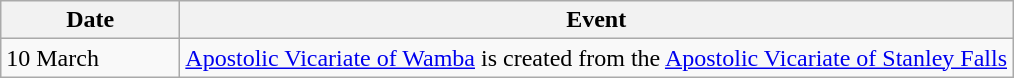<table class=wikitable>
<tr>
<th style="width:7em">Date</th>
<th>Event</th>
</tr>
<tr>
<td>10 March</td>
<td><a href='#'>Apostolic Vicariate of Wamba</a> is created from the <a href='#'>Apostolic Vicariate of Stanley Falls</a></td>
</tr>
</table>
